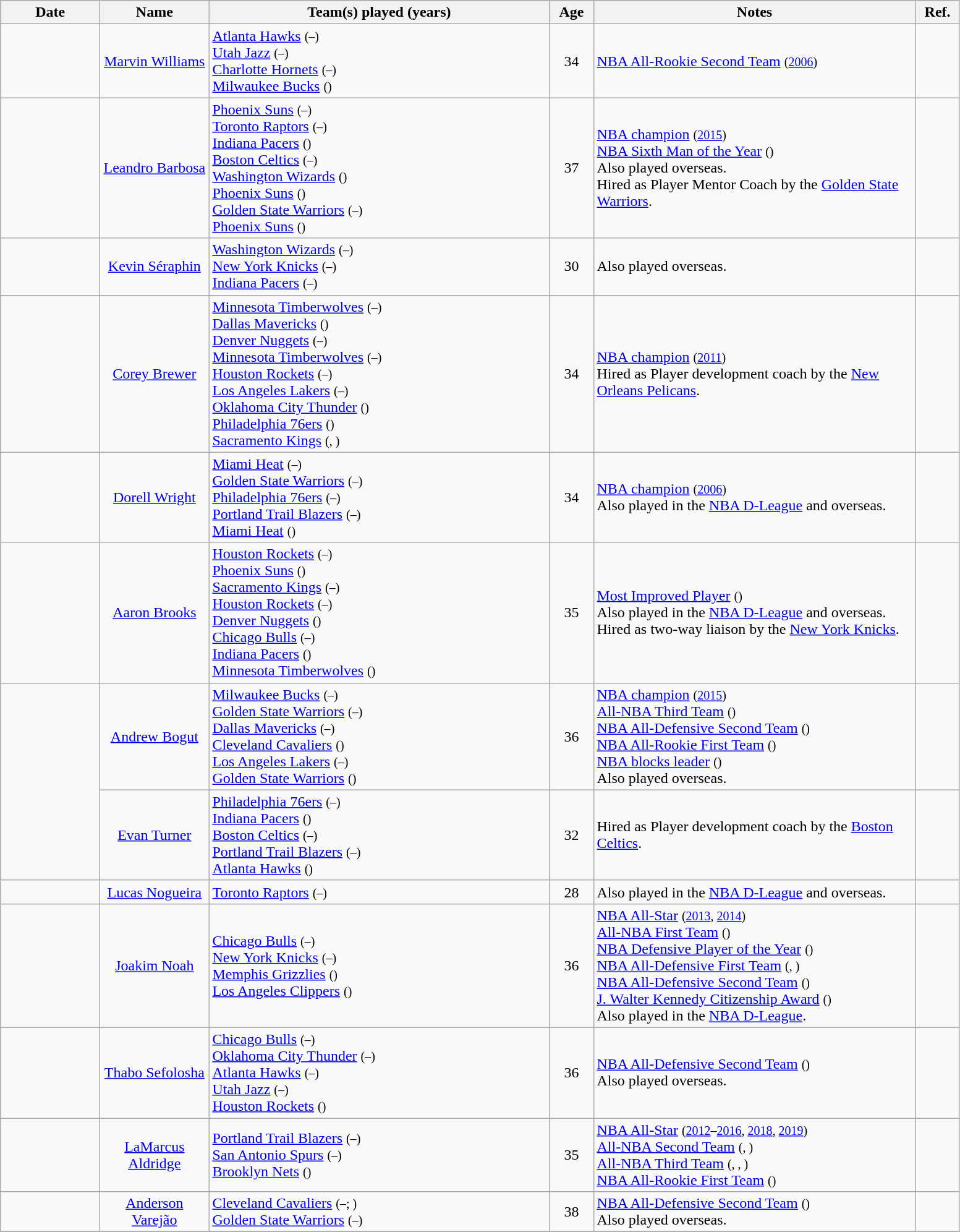<table class="wikitable">
<tr>
<th style="width:100px">Date</th>
<th style="width:110px">Name</th>
<th style="width:360px">Team(s) played (years)</th>
<th style="width:40px">Age</th>
<th style="width:340px">Notes</th>
<th style="width:40px">Ref.</th>
</tr>
<tr>
<td align="center"></td>
<td align="center"><a href='#'>Marvin Williams</a></td>
<td><a href='#'>Atlanta Hawks</a> <small>(–)</small><br><a href='#'>Utah Jazz</a> <small>(–)</small><br><a href='#'>Charlotte Hornets</a> <small>(–)</small><br><a href='#'>Milwaukee Bucks</a> <small>()</small></td>
<td align="center">34</td>
<td><a href='#'>NBA All-Rookie Second Team</a> <small>(<a href='#'>2006</a>)</small></td>
<td></td>
</tr>
<tr>
<td align="center"></td>
<td align="center"><a href='#'>Leandro Barbosa</a></td>
<td><a href='#'>Phoenix Suns</a> <small>(–)</small><br><a href='#'>Toronto Raptors</a> <small>(–)</small><br><a href='#'>Indiana Pacers</a> <small>()</small><br><a href='#'>Boston Celtics</a> <small>(–)</small><br><a href='#'>Washington Wizards</a> <small>()</small><br><a href='#'>Phoenix Suns</a> <small>()</small><br><a href='#'>Golden State Warriors</a> <small>(–)</small><br><a href='#'>Phoenix Suns</a> <small>()</small></td>
<td align="center">37</td>
<td><a href='#'>NBA champion</a> <small>(<a href='#'>2015</a>)</small><br><a href='#'>NBA Sixth Man of the Year</a> <small>()</small><br>Also played overseas.<br>Hired as Player Mentor Coach by the <a href='#'>Golden State Warriors</a>.</td>
<td></td>
</tr>
<tr>
<td align="center"></td>
<td align="center"><a href='#'>Kevin Séraphin</a></td>
<td><a href='#'>Washington Wizards</a> <small>(–)</small><br><a href='#'>New York Knicks</a> <small>(–)</small><br><a href='#'>Indiana Pacers</a> <small>(–)</small></td>
<td align="center">30</td>
<td>Also played overseas.</td>
<td></td>
</tr>
<tr>
<td align="center"></td>
<td align="center"><a href='#'>Corey Brewer</a></td>
<td><a href='#'>Minnesota Timberwolves</a> <small>(–)</small><br><a href='#'>Dallas Mavericks</a> <small>()</small><br><a href='#'>Denver Nuggets</a> <small>(–)</small><br><a href='#'>Minnesota Timberwolves</a> <small>(–)</small><br><a href='#'>Houston Rockets</a> <small>(–)</small><br><a href='#'>Los Angeles Lakers</a> <small>(–)</small><br><a href='#'>Oklahoma City Thunder</a> <small>()</small><br><a href='#'>Philadelphia 76ers</a> <small>()</small><br><a href='#'>Sacramento Kings</a> <small>(, )</small></td>
<td align="center">34</td>
<td><a href='#'>NBA champion</a> <small>(<a href='#'>2011</a>)</small><br>Hired as Player development coach by the <a href='#'>New Orleans Pelicans</a>.</td>
<td></td>
</tr>
<tr>
<td align="center"></td>
<td align="center"><a href='#'>Dorell Wright</a></td>
<td><a href='#'>Miami Heat</a> <small>(–)</small><br><a href='#'>Golden State Warriors</a> <small>(–)</small><br><a href='#'>Philadelphia 76ers</a> <small>(–)</small><br><a href='#'>Portland Trail Blazers</a> <small>(–)</small><br><a href='#'>Miami Heat</a> <small>()</small></td>
<td align="center">34</td>
<td><a href='#'>NBA champion</a> <small>(<a href='#'>2006</a>)</small><br>Also played in the <a href='#'>NBA D-League</a> and overseas.</td>
<td></td>
</tr>
<tr>
<td align="center"></td>
<td align="center"><a href='#'>Aaron Brooks</a></td>
<td><a href='#'>Houston Rockets</a> <small>(–)</small><br><a href='#'>Phoenix Suns</a> <small>()</small><br><a href='#'>Sacramento Kings</a> <small>(–)</small><br><a href='#'>Houston Rockets</a> <small>(–)</small><br><a href='#'>Denver Nuggets</a> <small>()</small><br><a href='#'>Chicago Bulls</a> <small>(–)</small><br><a href='#'>Indiana Pacers</a> <small>()</small><br><a href='#'>Minnesota Timberwolves</a> <small>() </small></td>
<td align="center">35</td>
<td><a href='#'>Most Improved Player</a> <small>()</small><br>Also played in the <a href='#'>NBA D-League</a> and overseas.<br>Hired as two-way liaison by the <a href='#'>New York Knicks</a>.</td>
<td></td>
</tr>
<tr>
<td rowspan=2 align="center"></td>
<td align="center"><a href='#'>Andrew Bogut</a></td>
<td><a href='#'>Milwaukee Bucks</a> <small>(–)</small><br><a href='#'>Golden State Warriors</a> <small>(–)</small><br><a href='#'>Dallas Mavericks</a> <small>(–)</small><br><a href='#'>Cleveland Cavaliers</a> <small>()</small><br><a href='#'>Los Angeles Lakers</a> <small>(–)</small><br><a href='#'>Golden State Warriors</a> <small>()</small></td>
<td align="center">36</td>
<td><a href='#'>NBA champion</a> <small>(<a href='#'>2015</a>)</small><br><a href='#'>All-NBA Third Team</a> <small>()</small><br><a href='#'>NBA All-Defensive Second Team</a> <small>()</small><br><a href='#'>NBA All-Rookie First Team</a> <small>()</small><br><a href='#'>NBA blocks leader</a> <small>()</small><br>Also played overseas.</td>
<td></td>
</tr>
<tr>
<td align="center"><a href='#'>Evan Turner</a></td>
<td><a href='#'>Philadelphia 76ers</a> <small>(–)</small><br><a href='#'>Indiana Pacers</a> <small>()</small><br><a href='#'>Boston Celtics</a> <small>(–)</small><br><a href='#'>Portland Trail Blazers</a> <small>(–)</small><br><a href='#'>Atlanta Hawks</a> <small>()</small></td>
<td align="center">32</td>
<td>Hired as Player development coach by the <a href='#'>Boston Celtics</a>.</td>
<td></td>
</tr>
<tr>
<td align="center"></td>
<td align="center"><a href='#'>Lucas Nogueira</a></td>
<td><a href='#'>Toronto Raptors</a> <small>(–)</small></td>
<td align="center">28</td>
<td>Also played in the <a href='#'>NBA D-League</a> and overseas.</td>
<td></td>
</tr>
<tr>
<td align="center"></td>
<td align="center"><a href='#'>Joakim Noah</a></td>
<td><a href='#'>Chicago Bulls</a> <small>(–)</small><br><a href='#'>New York Knicks</a> <small>(–)</small><br><a href='#'>Memphis Grizzlies</a> <small>()</small><br><a href='#'>Los Angeles Clippers</a> <small>()</small></td>
<td align="center">36</td>
<td><a href='#'>NBA All-Star</a> <small>(<a href='#'>2013</a>, <a href='#'>2014</a>)</small><br><a href='#'>All-NBA First Team</a> <small>()</small><br><a href='#'>NBA Defensive Player of the Year</a> <small>()</small><br><a href='#'>NBA All-Defensive First Team</a> <small>(, )</small><br><a href='#'>NBA All-Defensive Second Team</a> <small>()</small><br><a href='#'>J. Walter Kennedy Citizenship Award</a> <small>()</small><br>Also played in the <a href='#'>NBA D-League</a>.</td>
<td></td>
</tr>
<tr>
<td align="center"></td>
<td align="center"><a href='#'>Thabo Sefolosha</a></td>
<td><a href='#'>Chicago Bulls</a> <small>(–)</small><br><a href='#'>Oklahoma City Thunder</a> <small>(–)</small><br><a href='#'>Atlanta Hawks</a> <small>(–)</small><br><a href='#'>Utah Jazz</a> <small>(–)</small><br><a href='#'>Houston Rockets</a> <small>()</small></td>
<td align="center">36</td>
<td><a href='#'>NBA All-Defensive Second Team</a> <small>()</small><br>Also played overseas.</td>
<td></td>
</tr>
<tr>
<td align="center"></td>
<td align="center"><a href='#'>LaMarcus Aldridge</a></td>
<td><a href='#'>Portland Trail Blazers</a> <small>(–)</small><br><a href='#'>San Antonio Spurs</a> <small>(–)</small><br><a href='#'>Brooklyn Nets</a> <small>()</small></td>
<td align="center">35</td>
<td><a href='#'>NBA All-Star</a> <small>(<a href='#'>2012</a>–<a href='#'>2016</a>, <a href='#'>2018</a>, <a href='#'>2019</a>)</small><br><a href='#'>All-NBA Second Team</a> <small>(, )</small><br><a href='#'>All-NBA Third Team</a> <small>(, , )</small><br><a href='#'>NBA All-Rookie First Team</a> <small>()</small></td>
<td></td>
</tr>
<tr>
<td align="center"></td>
<td align="center"><a href='#'>Anderson Varejão</a></td>
<td><a href='#'>Cleveland Cavaliers</a> <small>(–; )</small><br><a href='#'>Golden State Warriors</a> <small>(–)</small></td>
<td align="center">38</td>
<td><a href='#'>NBA All-Defensive Second Team</a> <small>()</small><br>Also played overseas.</td>
<td></td>
</tr>
<tr>
</tr>
</table>
